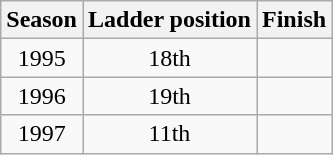<table class="wikitable" style="text-align:center;">
<tr>
<th>Season</th>
<th>Ladder position</th>
<th>Finish</th>
</tr>
<tr>
<td>1995</td>
<td>18th</td>
<td></td>
</tr>
<tr>
<td>1996</td>
<td>19th</td>
<td></td>
</tr>
<tr>
<td>1997</td>
<td>11th</td>
<td></td>
</tr>
</table>
